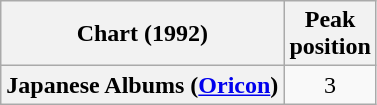<table class="wikitable plainrowheaders" style="text-align:center">
<tr>
<th scope="col">Chart (1992)</th>
<th scope="col">Peak<br> position</th>
</tr>
<tr>
<th scope="row">Japanese Albums (<a href='#'>Oricon</a>)</th>
<td>3</td>
</tr>
</table>
